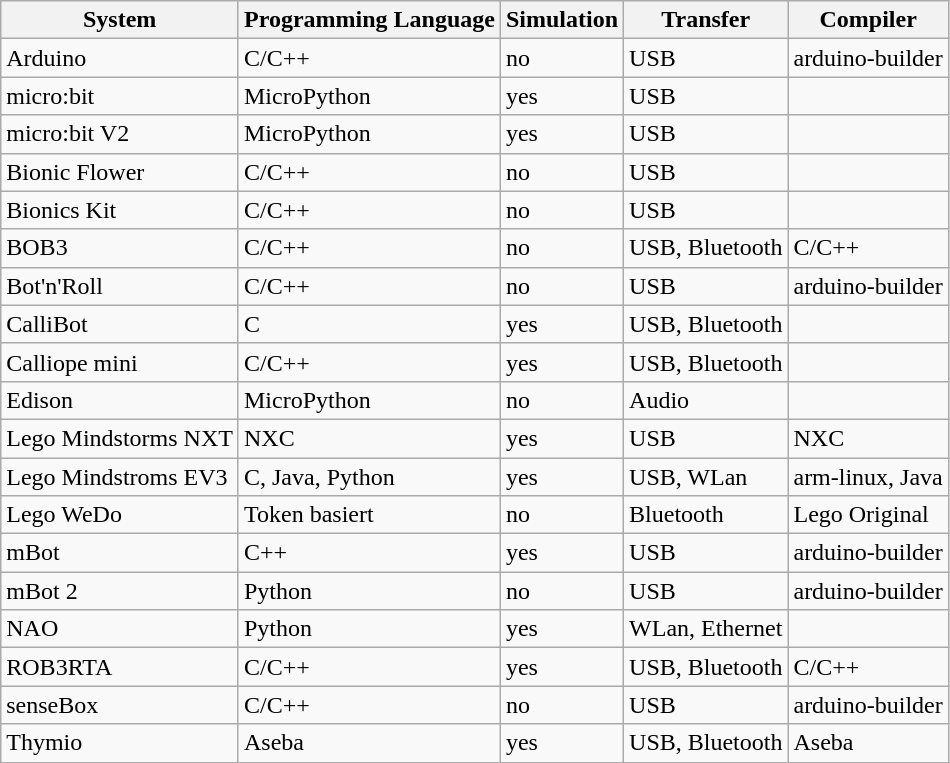<table class="wikitable">
<tr>
<th>System</th>
<th>Programming Language</th>
<th>Simulation</th>
<th>Transfer</th>
<th>Compiler</th>
</tr>
<tr>
<td>Arduino</td>
<td>C/C++</td>
<td>no</td>
<td>USB</td>
<td>arduino-builder</td>
</tr>
<tr>
<td>micro:bit</td>
<td>MicroPython</td>
<td>yes</td>
<td>USB</td>
<td></td>
</tr>
<tr>
<td>micro:bit V2</td>
<td>MicroPython</td>
<td>yes</td>
<td>USB</td>
<td></td>
</tr>
<tr>
<td>Bionic Flower</td>
<td>C/C++</td>
<td>no</td>
<td>USB</td>
<td></td>
</tr>
<tr>
<td>Bionics Kit</td>
<td>C/C++</td>
<td>no</td>
<td>USB</td>
<td></td>
</tr>
<tr>
<td>BOB3</td>
<td>C/C++</td>
<td>no</td>
<td>USB, Bluetooth</td>
<td>C/C++</td>
</tr>
<tr>
<td>Bot'n'Roll</td>
<td>C/C++</td>
<td>no</td>
<td>USB</td>
<td>arduino-builder</td>
</tr>
<tr>
<td>CalliBot</td>
<td>C</td>
<td>yes</td>
<td>USB, Bluetooth</td>
<td></td>
</tr>
<tr>
<td>Calliope mini</td>
<td>C/C++</td>
<td>yes</td>
<td>USB,  Bluetooth</td>
<td></td>
</tr>
<tr>
<td>Edison</td>
<td>MicroPython</td>
<td>no</td>
<td>Audio</td>
<td></td>
</tr>
<tr>
<td>Lego Mindstorms NXT</td>
<td>NXC</td>
<td>yes</td>
<td>USB</td>
<td>NXC</td>
</tr>
<tr>
<td>Lego Mindstroms EV3</td>
<td>C, Java, Python</td>
<td>yes</td>
<td>USB,  WLan</td>
<td>arm-linux, Java</td>
</tr>
<tr>
<td>Lego WeDo</td>
<td>Token basiert</td>
<td>no</td>
<td>Bluetooth</td>
<td>Lego Original</td>
</tr>
<tr>
<td>mBot</td>
<td>C++</td>
<td>yes</td>
<td>USB</td>
<td>arduino-builder</td>
</tr>
<tr>
<td>mBot 2</td>
<td>Python</td>
<td>no</td>
<td>USB</td>
<td>arduino-builder</td>
</tr>
<tr>
<td>NAO</td>
<td>Python</td>
<td>yes</td>
<td>WLan,  Ethernet</td>
<td></td>
</tr>
<tr>
<td>ROB3RTA</td>
<td>C/C++</td>
<td>yes</td>
<td>USB,  Bluetooth</td>
<td>C/C++</td>
</tr>
<tr>
<td>senseBox</td>
<td>C/C++</td>
<td>no</td>
<td>USB</td>
<td>arduino-builder</td>
</tr>
<tr>
<td>Thymio</td>
<td>Aseba</td>
<td>yes</td>
<td>USB,  Bluetooth</td>
<td>Aseba</td>
</tr>
</table>
